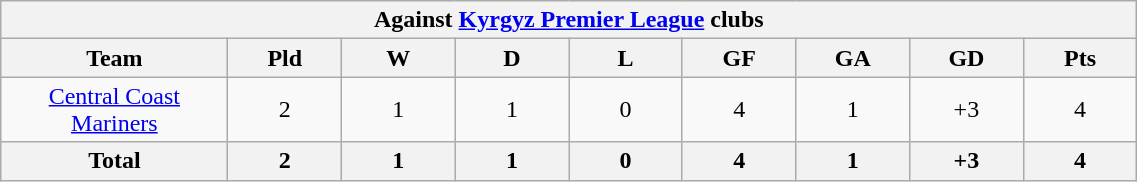<table width=60% class="wikitable" style="text-align:center">
<tr>
<th colspan=9>Against <a href='#'>Kyrgyz Premier League</a> clubs</th>
</tr>
<tr>
<th width=10%>Team</th>
<th width=5%>Pld</th>
<th width=5%>W</th>
<th width=5%>D</th>
<th width=5%>L</th>
<th width=5%>GF</th>
<th width=5%>GA</th>
<th width=5%>GD</th>
<th width=5%>Pts</th>
</tr>
<tr>
<td align=center><a href='#'>Central Coast Mariners</a></td>
<td>2</td>
<td>1</td>
<td>1</td>
<td>0</td>
<td>4</td>
<td>1</td>
<td>+3</td>
<td>4</td>
</tr>
<tr>
<th>Total</th>
<th>2</th>
<th>1</th>
<th>1</th>
<th>0</th>
<th>4</th>
<th>1</th>
<th>+3</th>
<th>4</th>
</tr>
</table>
